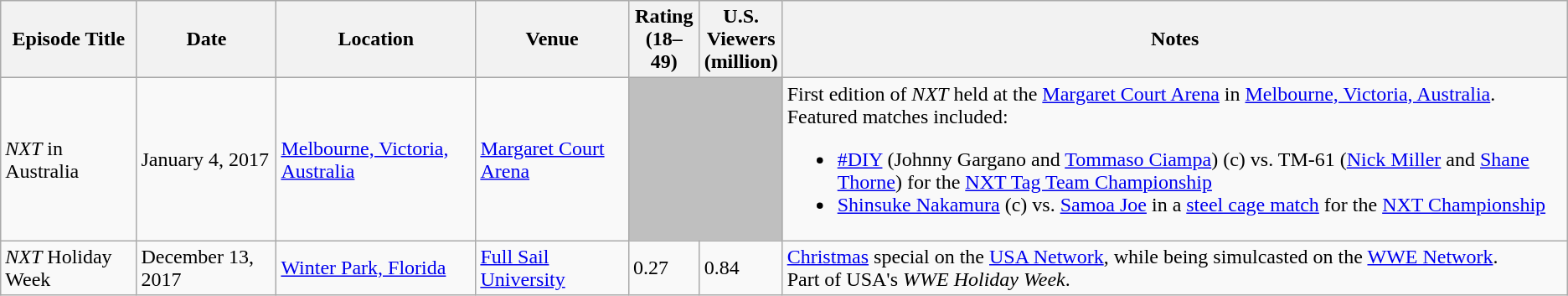<table class="wikitable sortable" font-size="85%">
<tr>
<th>Episode Title</th>
<th>Date</th>
<th>Location</th>
<th>Venue</th>
<th>Rating<br>(18–49)</th>
<th>U.S.<br>Viewers<br>(million)</th>
<th>Notes</th>
</tr>
<tr>
<td><em>NXT</em> in Australia</td>
<td>January 4, 2017</td>
<td><a href='#'>Melbourne, Victoria, Australia</a></td>
<td><a href='#'>Margaret Court Arena</a></td>
<td colspan="2" rowspan="1" style="background:#BFBFBF;"></td>
<td>First edition of <em>NXT</em> held at the <a href='#'>Margaret Court Arena</a> in <a href='#'>Melbourne, Victoria, Australia</a>. Featured matches included:<br><ul><li><a href='#'>#DIY</a> (Johnny Gargano and <a href='#'>Tommaso Ciampa</a>) (c) vs. TM-61 (<a href='#'>Nick Miller</a> and <a href='#'>Shane Thorne</a>) for the <a href='#'>NXT Tag Team Championship</a></li><li><a href='#'>Shinsuke Nakamura</a> (c) vs. <a href='#'>Samoa Joe</a> in a <a href='#'>steel cage match</a> for the <a href='#'>NXT Championship</a></li></ul></td>
</tr>
<tr>
<td><em>NXT</em> Holiday Week</td>
<td>December 13, 2017</td>
<td><a href='#'>Winter Park, Florida</a></td>
<td><a href='#'>Full Sail University</a></td>
<td>0.27</td>
<td>0.84</td>
<td><a href='#'>Christmas</a> special on the <a href='#'>USA Network</a>, while being simulcasted on the <a href='#'>WWE Network</a>.<br>Part of USA's <em>WWE Holiday Week</em>.</td>
</tr>
</table>
